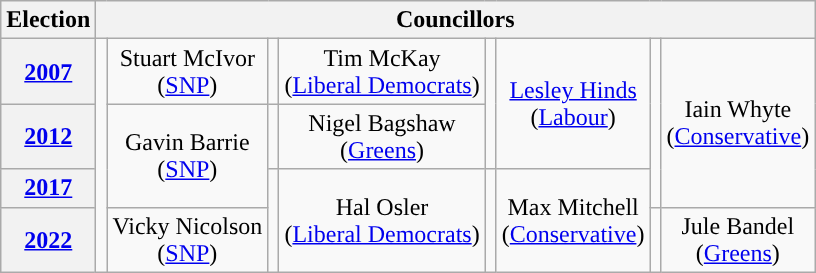<table class="wikitable" style="text-align:center">
<tr>
<th>Election</th>
<th colspan=8>Councillors</th>
</tr>
<tr>
<th><a href='#'>2007</a></th>
<td rowspan=4; style="background-color: "></td>
<td rowspan=1>Stuart McIvor<br>(<a href='#'>SNP</a>)</td>
<td rowspan=1; style="background-color: "></td>
<td rowspan=1>Tim McKay<br>(<a href='#'>Liberal Democrats</a>)</td>
<td rowspan=2; style="background-color: "></td>
<td rowspan=2><a href='#'>Lesley Hinds</a><br>(<a href='#'>Labour</a>)</td>
<td rowspan=3; style="background-color: "></td>
<td rowspan=3>Iain Whyte<br>(<a href='#'>Conservative</a>)</td>
</tr>
<tr>
<th><a href='#'>2012</a></th>
<td rowspan=2>Gavin Barrie<br>(<a href='#'>SNP</a>)</td>
<td rowspan=1; style="background-color: "></td>
<td rowspan=1>Nigel Bagshaw<br>(<a href='#'>Greens</a>)</td>
</tr>
<tr>
<th><a href='#'>2017</a></th>
<td rowspan=2; style="background-color: "></td>
<td rowspan=2>Hal Osler<br>(<a href='#'>Liberal Democrats</a>)</td>
<td rowspan=2; style="background-color: "></td>
<td rowspan=2>Max Mitchell<br>(<a href='#'>Conservative</a>)</td>
</tr>
<tr>
<th><a href='#'>2022</a></th>
<td rowspan=1>Vicky Nicolson<br>(<a href='#'>SNP</a>)</td>
<td rowspan=1; style="background-color: "></td>
<td rowspan=1>Jule Bandel<br>(<a href='#'>Greens</a>)</td>
</tr>
</table>
